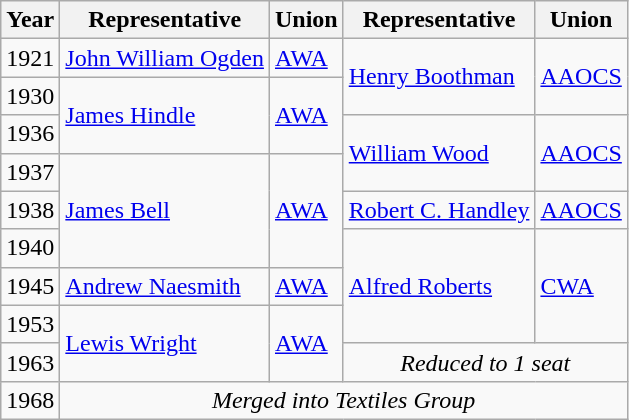<table class="wikitable">
<tr>
<th>Year</th>
<th>Representative</th>
<th>Union</th>
<th>Representative</th>
<th>Union</th>
</tr>
<tr>
<td>1921</td>
<td><a href='#'>John William Ogden</a></td>
<td><a href='#'>AWA</a></td>
<td rowspan=2><a href='#'>Henry Boothman</a></td>
<td rowspan=2><a href='#'>AAOCS</a></td>
</tr>
<tr>
<td>1930</td>
<td rowspan=2><a href='#'>James Hindle</a></td>
<td rowspan=2><a href='#'>AWA</a></td>
</tr>
<tr>
<td>1936</td>
<td rowspan=2><a href='#'>William Wood</a></td>
<td rowspan=2><a href='#'>AAOCS</a></td>
</tr>
<tr>
<td>1937</td>
<td rowspan=3><a href='#'>James Bell</a></td>
<td rowspan=3><a href='#'>AWA</a></td>
</tr>
<tr>
<td>1938</td>
<td><a href='#'>Robert C. Handley</a></td>
<td><a href='#'>AAOCS</a></td>
</tr>
<tr>
<td>1940</td>
<td rowspan=3><a href='#'>Alfred Roberts</a></td>
<td rowspan=3><a href='#'>CWA</a></td>
</tr>
<tr>
<td>1945</td>
<td><a href='#'>Andrew Naesmith</a></td>
<td><a href='#'>AWA</a></td>
</tr>
<tr>
<td>1953</td>
<td rowspan=2><a href='#'>Lewis Wright</a></td>
<td rowspan=2><a href='#'>AWA</a></td>
</tr>
<tr>
<td>1963</td>
<td colspan=2 align="center"><em>Reduced to 1 seat</em></td>
</tr>
<tr>
<td>1968</td>
<td colspan=4 align="center"><em>Merged into Textiles Group</em></td>
</tr>
</table>
